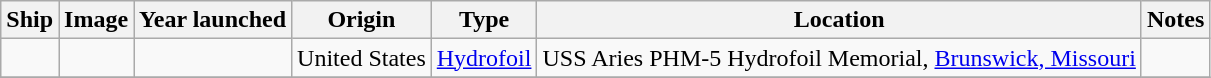<table class="wikitable sortable">
<tr>
<th>Ship</th>
<th>Image</th>
<th>Year launched</th>
<th>Origin</th>
<th>Type</th>
<th>Location</th>
<th>Notes</th>
</tr>
<tr>
<td data-sort-value=Aries></td>
<td></td>
<td></td>
<td> United States</td>
<td><a href='#'>Hydrofoil</a></td>
<td>USS Aries PHM-5 Hydrofoil Memorial, <a href='#'>Brunswick, Missouri</a><br></td>
<td></td>
</tr>
<tr>
</tr>
</table>
